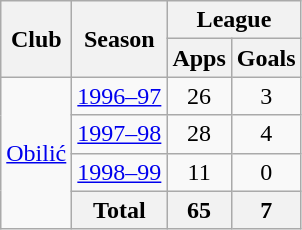<table class="wikitable" style="text-align:center">
<tr>
<th rowspan="2">Club</th>
<th rowspan="2">Season</th>
<th colspan="2">League</th>
</tr>
<tr>
<th>Apps</th>
<th>Goals</th>
</tr>
<tr>
<td rowspan="4"><a href='#'>Obilić</a></td>
<td><a href='#'>1996–97</a></td>
<td>26</td>
<td>3</td>
</tr>
<tr>
<td><a href='#'>1997–98</a></td>
<td>28</td>
<td>4</td>
</tr>
<tr>
<td><a href='#'>1998–99</a></td>
<td>11</td>
<td>0</td>
</tr>
<tr>
<th>Total</th>
<th>65</th>
<th>7</th>
</tr>
</table>
